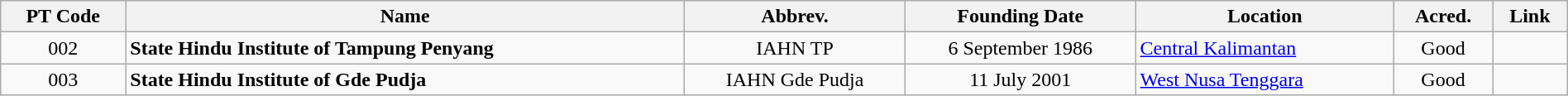<table class="wikitable sortable" style="width:100%; text-align:center;">
<tr>
<th>PT Code<br></th>
<th>Name</th>
<th>Abbrev.</th>
<th data-sort-type="date">Founding  Date</th>
<th>Location</th>
<th>Acred.</th>
<th class="unsortable">Link</th>
</tr>
<tr>
<td>002</td>
<td style="text-align:left;"><strong>State Hindu Institute of Tampung Penyang</strong><br></td>
<td>IAHN TP</td>
<td>6 September 1986</td>
<td style="text-align:left;"><a href='#'>Central Kalimantan</a></td>
<td>Good</td>
<td></td>
</tr>
<tr>
<td>003</td>
<td style="text-align:left;"><strong>State Hindu Institute of Gde Pudja</strong><br></td>
<td>IAHN Gde Pudja</td>
<td>11 July 2001</td>
<td style="text-align:left;"><a href='#'>West Nusa Tenggara</a></td>
<td>Good</td>
<td></td>
</tr>
</table>
